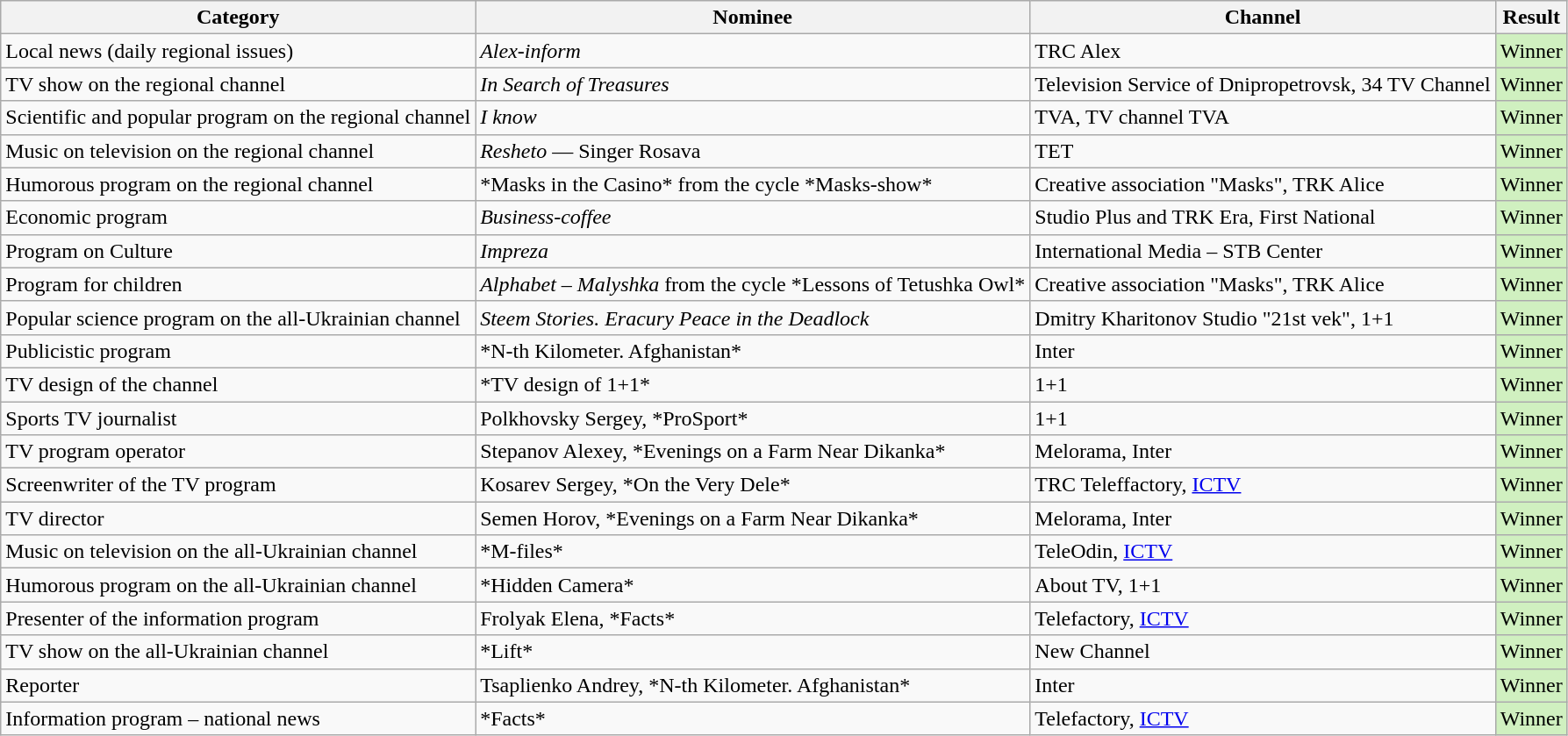<table class="wikitable sortable">
<tr>
<th>Category</th>
<th>Nominee</th>
<th>Channel</th>
<th>Result</th>
</tr>
<tr>
<td>Local news (daily regional issues)</td>
<td><em>Alex-inform</em></td>
<td>TRC Alex</td>
<td style="background:#d0f0c0;">Winner</td>
</tr>
<tr>
<td>TV show on the regional channel</td>
<td><em>In Search of Treasures</em></td>
<td>Television Service of Dnipropetrovsk, 34 TV Channel</td>
<td style="background:#d0f0c0;">Winner</td>
</tr>
<tr>
<td>Scientific and popular program on the regional channel</td>
<td><em>I know</em></td>
<td>TVA, TV channel TVA</td>
<td style="background:#d0f0c0;">Winner</td>
</tr>
<tr>
<td>Music on television on the regional channel</td>
<td><em>Resheto</em> — Singer Rosava</td>
<td>TET</td>
<td style="background:#d0f0c0;">Winner</td>
</tr>
<tr>
<td>Humorous program on the regional channel</td>
<td>*Masks in the Casino* from the cycle *Masks-show*</td>
<td>Creative association "Masks", TRK Alice</td>
<td style="background:#d0f0c0;">Winner</td>
</tr>
<tr>
<td>Economic program</td>
<td><em>Business-coffee</em></td>
<td>Studio Plus and TRK Era, First National</td>
<td style="background:#d0f0c0;">Winner</td>
</tr>
<tr>
<td>Program on Culture</td>
<td><em>Impreza</em></td>
<td>International Media – STB Center</td>
<td style="background:#d0f0c0;">Winner</td>
</tr>
<tr>
<td>Program for children</td>
<td><em>Alphabet – Malyshka</em> from the cycle *Lessons of Tetushka Owl*</td>
<td>Creative association "Masks", TRK Alice</td>
<td style="background:#d0f0c0;">Winner</td>
</tr>
<tr>
<td>Popular science program on the all-Ukrainian channel</td>
<td><em>Steem Stories. Eracury Peace in the Deadlock</em></td>
<td>Dmitry Kharitonov Studio "21st vek", 1+1</td>
<td style="background:#d0f0c0;">Winner</td>
</tr>
<tr>
<td>Publicistic program</td>
<td>*N-th Kilometer. Afghanistan*</td>
<td>Inter</td>
<td style="background:#d0f0c0;">Winner</td>
</tr>
<tr>
<td>TV design of the channel</td>
<td>*TV design of 1+1*</td>
<td>1+1</td>
<td style="background:#d0f0c0;">Winner</td>
</tr>
<tr>
<td>Sports TV journalist</td>
<td>Polkhovsky Sergey, *ProSport*</td>
<td>1+1</td>
<td style="background:#d0f0c0;">Winner</td>
</tr>
<tr>
<td>TV program operator</td>
<td>Stepanov Alexey, *Evenings on a Farm Near Dikanka*</td>
<td>Melorama, Inter</td>
<td style="background:#d0f0c0;">Winner</td>
</tr>
<tr>
<td>Screenwriter of the TV program</td>
<td>Kosarev Sergey, *On the Very Dele*</td>
<td>TRC Teleffactory, <a href='#'>ICTV</a></td>
<td style="background:#d0f0c0;">Winner</td>
</tr>
<tr>
<td>TV director</td>
<td>Semen Horov, *Evenings on a Farm Near Dikanka*</td>
<td>Melorama, Inter</td>
<td style="background:#d0f0c0;">Winner</td>
</tr>
<tr>
<td>Music on television on the all-Ukrainian channel</td>
<td>*M-files*</td>
<td>TeleOdin, <a href='#'>ICTV</a></td>
<td style="background:#d0f0c0;">Winner</td>
</tr>
<tr>
<td>Humorous program on the all-Ukrainian channel</td>
<td>*Hidden Camera*</td>
<td>About TV, 1+1</td>
<td style="background:#d0f0c0;">Winner</td>
</tr>
<tr>
<td>Presenter of the information program</td>
<td>Frolyak Elena, *Facts*</td>
<td>Telefactory, <a href='#'>ICTV</a></td>
<td style="background:#d0f0c0;">Winner</td>
</tr>
<tr>
<td>TV show on the all-Ukrainian channel</td>
<td>*Lift*</td>
<td>New Channel</td>
<td style="background:#d0f0c0;">Winner</td>
</tr>
<tr>
<td>Reporter</td>
<td>Tsaplienko Andrey, *N-th Kilometer. Afghanistan*</td>
<td>Inter</td>
<td style="background:#d0f0c0;">Winner</td>
</tr>
<tr>
<td>Information program – national news</td>
<td>*Facts*</td>
<td>Telefactory, <a href='#'>ICTV</a></td>
<td style="background:#d0f0c0;">Winner</td>
</tr>
</table>
